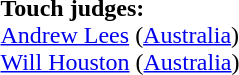<table style="width:100%; font-size:100%;">
<tr>
<td><br><strong>Touch judges:</strong>
<br><a href='#'>Andrew Lees</a> (<a href='#'>Australia</a>)
<br><a href='#'>Will Houston</a> (<a href='#'>Australia</a>)</td>
</tr>
</table>
